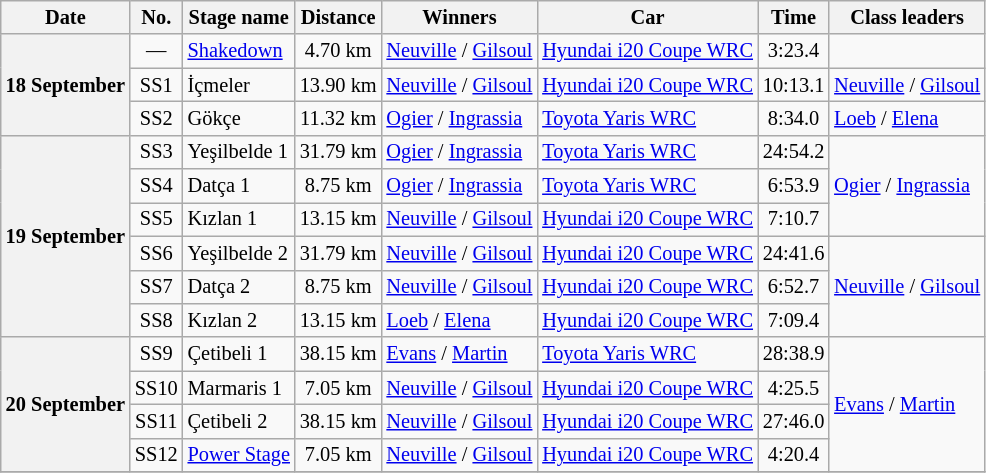<table class="wikitable" style="font-size: 85%;">
<tr>
<th>Date</th>
<th>No.</th>
<th>Stage name</th>
<th>Distance</th>
<th>Winners</th>
<th>Car</th>
<th>Time</th>
<th>Class leaders</th>
</tr>
<tr>
<th rowspan="3">18 September</th>
<td align="center">—</td>
<td nowrap><a href='#'>Shakedown</a></td>
<td align="center">4.70 km</td>
<td><a href='#'>Neuville</a> / <a href='#'>Gilsoul</a></td>
<td><a href='#'>Hyundai i20 Coupe WRC</a></td>
<td align="center">3:23.4</td>
<td></td>
</tr>
<tr>
<td align="center">SS1</td>
<td>İçmeler</td>
<td align="center">13.90 km</td>
<td><a href='#'>Neuville</a> / <a href='#'>Gilsoul</a></td>
<td><a href='#'>Hyundai i20 Coupe WRC</a></td>
<td align="center">10:13.1</td>
<td><a href='#'>Neuville</a> / <a href='#'>Gilsoul</a></td>
</tr>
<tr>
<td align="center">SS2</td>
<td>Gökçe</td>
<td align="center">11.32 km</td>
<td><a href='#'>Ogier</a> / <a href='#'>Ingrassia</a></td>
<td><a href='#'>Toyota Yaris WRC</a></td>
<td align="center">8:34.0</td>
<td><a href='#'>Loeb</a> / <a href='#'>Elena</a></td>
</tr>
<tr>
<th rowspan="6">19 September</th>
<td align="center">SS3</td>
<td>Yeşilbelde 1</td>
<td align="center">31.79 km</td>
<td><a href='#'>Ogier</a> / <a href='#'>Ingrassia</a></td>
<td><a href='#'>Toyota Yaris WRC</a></td>
<td align="center">24:54.2</td>
<td rowspan="3"><a href='#'>Ogier</a> / <a href='#'>Ingrassia</a></td>
</tr>
<tr>
<td align="center">SS4</td>
<td>Datça 1</td>
<td align="center">8.75 km</td>
<td><a href='#'>Ogier</a> / <a href='#'>Ingrassia</a></td>
<td><a href='#'>Toyota Yaris WRC</a></td>
<td align="center">6:53.9</td>
</tr>
<tr>
<td align="center">SS5</td>
<td>Kızlan 1</td>
<td align="center">13.15 km</td>
<td><a href='#'>Neuville</a> / <a href='#'>Gilsoul</a></td>
<td><a href='#'>Hyundai i20 Coupe WRC</a></td>
<td align="center">7:10.7</td>
</tr>
<tr>
<td align="center">SS6</td>
<td>Yeşilbelde 2</td>
<td align="center">31.79 km</td>
<td><a href='#'>Neuville</a> / <a href='#'>Gilsoul</a></td>
<td><a href='#'>Hyundai i20 Coupe WRC</a></td>
<td align="center">24:41.6</td>
<td rowspan="3"><a href='#'>Neuville</a> / <a href='#'>Gilsoul</a></td>
</tr>
<tr>
<td align="center">SS7</td>
<td>Datça 2</td>
<td align="center">8.75 km</td>
<td><a href='#'>Neuville</a> / <a href='#'>Gilsoul</a></td>
<td><a href='#'>Hyundai i20 Coupe WRC</a></td>
<td align="center">6:52.7</td>
</tr>
<tr>
<td align="center">SS8</td>
<td>Kızlan 2</td>
<td align="center">13.15 km</td>
<td><a href='#'>Loeb</a> / <a href='#'>Elena</a></td>
<td><a href='#'>Hyundai i20 Coupe WRC</a></td>
<td align="center">7:09.4</td>
</tr>
<tr>
<th rowspan="4">20 September</th>
<td align="center">SS9</td>
<td>Çetibeli 1</td>
<td align="center">38.15 km</td>
<td><a href='#'>Evans</a> / <a href='#'>Martin</a></td>
<td><a href='#'>Toyota Yaris WRC</a></td>
<td align="center">28:38.9</td>
<td rowspan="4"><a href='#'>Evans</a> / <a href='#'>Martin</a></td>
</tr>
<tr>
<td align="center">SS10</td>
<td>Marmaris 1</td>
<td align="center">7.05 km</td>
<td><a href='#'>Neuville</a> / <a href='#'>Gilsoul</a></td>
<td><a href='#'>Hyundai i20 Coupe WRC</a></td>
<td align="center">4:25.5</td>
</tr>
<tr>
<td align="center">SS11</td>
<td>Çetibeli 2</td>
<td align="center">38.15 km</td>
<td><a href='#'>Neuville</a> / <a href='#'>Gilsoul</a></td>
<td><a href='#'>Hyundai i20 Coupe WRC</a></td>
<td align="center">27:46.0</td>
</tr>
<tr>
<td align="center">SS12</td>
<td nowrap><a href='#'>Power Stage</a></td>
<td align="center">7.05 km</td>
<td><a href='#'>Neuville</a> / <a href='#'>Gilsoul</a></td>
<td><a href='#'>Hyundai i20 Coupe WRC</a></td>
<td align="center">4:20.4</td>
</tr>
<tr>
</tr>
</table>
